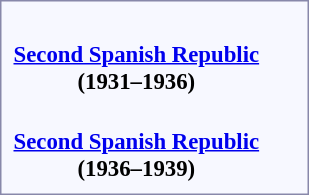<table style="border:1px solid #8888aa; background-color:#f7f8ff; padding:5px; font-size:95%; margin: 0px 12px 12px 0px;">
<tr>
<td align="center" rowspan=2><strong> <br><a href='#'>Second Spanish Republic</a></strong><br><strong>(1931–1936)</strong></td>
<td align="center" colspan=1></td>
<td align="center" colspan=1></td>
<td align="center" colspan=1></td>
<td align="center" colspan=1></td>
<td align="center" colspan=1></td>
<td align="center" colspan=1></td>
</tr>
<tr rowspan="2">
<td align="center" colspan=1></td>
<td align="center" colspan=1></td>
<td align="center" colspan=1></td>
<td align="center" colspan=1></td>
<td align="center" colspan=1></td>
<td align="center" colspan=1></td>
</tr>
<tr>
<td align="center" rowspan=2><strong> <br><a href='#'>Second Spanish Republic</a></strong><br><strong>(1936–1939)</strong></td>
<td align="center" colspan=1></td>
<td align="center" colspan=1></td>
<td align="center" colspan=1></td>
<td align="center" colspan=1></td>
<td align="center" colspan=1></td>
<td align="center" colspan=1></td>
</tr>
<tr rowspan="2">
<td align="center" colspan=1></td>
<td align="center" colspan=1></td>
<td align="center" colspan=1></td>
<td align="center" colspan=1></td>
<td align="center" colspan=1></td>
<td align="center" colspan=1></td>
</tr>
</table>
